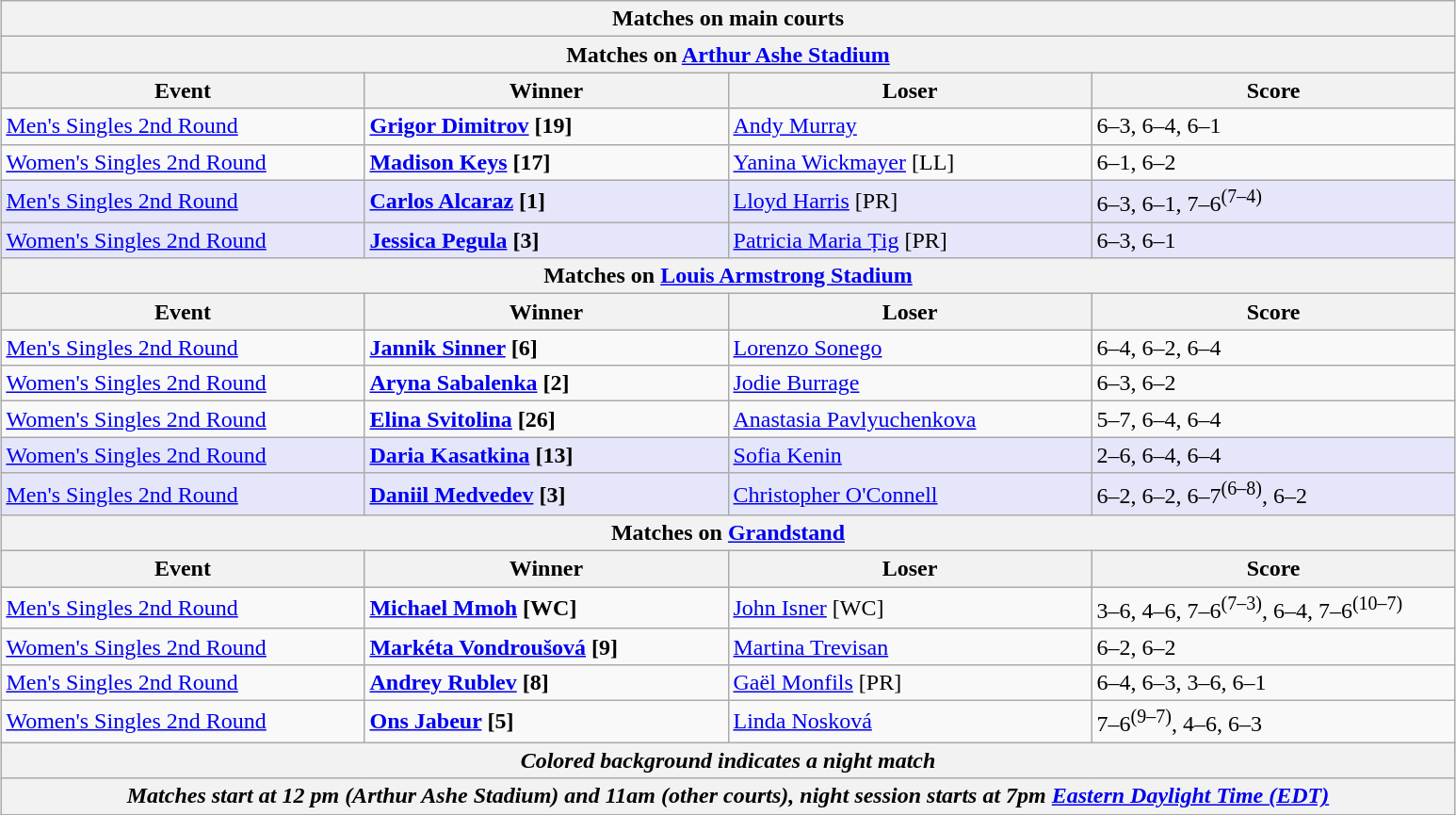<table class="wikitable" style="margin:auto;">
<tr>
<th colspan="4" style="white-space:nowrap;">Matches on main courts</th>
</tr>
<tr>
<th colspan="4"><strong>Matches on <a href='#'>Arthur Ashe Stadium</a></strong></th>
</tr>
<tr>
<th width="250">Event</th>
<th width="250">Winner</th>
<th width="250">Loser</th>
<th width="250">Score</th>
</tr>
<tr>
<td><a href='#'>Men's Singles 2nd Round</a></td>
<td><strong> <a href='#'>Grigor Dimitrov</a> [19]</strong></td>
<td> <a href='#'>Andy Murray</a></td>
<td>6–3, 6–4, 6–1</td>
</tr>
<tr>
<td><a href='#'>Women's Singles 2nd Round</a></td>
<td><strong> <a href='#'>Madison Keys</a> [17]</strong></td>
<td> <a href='#'>Yanina Wickmayer</a> [LL]</td>
<td>6–1, 6–2</td>
</tr>
<tr bgcolor="lavender">
<td><a href='#'>Men's Singles 2nd Round</a></td>
<td><strong> <a href='#'>Carlos Alcaraz</a> [1]</strong></td>
<td> <a href='#'>Lloyd Harris</a> [PR]</td>
<td>6–3, 6–1, 7–6<sup>(7–4)</sup></td>
</tr>
<tr bgcolor="lavender">
<td><a href='#'>Women's Singles 2nd Round</a></td>
<td><strong> <a href='#'>Jessica Pegula</a> [3]</strong></td>
<td> <a href='#'>Patricia Maria Țig</a> [PR]</td>
<td>6–3, 6–1</td>
</tr>
<tr>
<th colspan="4"><strong>Matches on <a href='#'>Louis Armstrong Stadium</a></strong></th>
</tr>
<tr>
<th width="250">Event</th>
<th width="250">Winner</th>
<th width="250">Loser</th>
<th width="250">Score</th>
</tr>
<tr>
<td><a href='#'>Men's Singles 2nd Round</a></td>
<td><strong> <a href='#'>Jannik Sinner</a> [6]</strong></td>
<td> <a href='#'>Lorenzo Sonego</a></td>
<td>6–4, 6–2, 6–4</td>
</tr>
<tr>
<td><a href='#'>Women's Singles 2nd Round</a></td>
<td><strong> <a href='#'>Aryna Sabalenka</a> [2]</strong></td>
<td> <a href='#'>Jodie Burrage</a></td>
<td>6–3, 6–2</td>
</tr>
<tr>
<td><a href='#'>Women's Singles 2nd Round</a></td>
<td><strong> <a href='#'>Elina Svitolina</a> [26]</strong></td>
<td> <a href='#'>Anastasia Pavlyuchenkova</a></td>
<td>5–7, 6–4, 6–4</td>
</tr>
<tr bgcolor="lavender">
<td><a href='#'>Women's Singles 2nd Round</a></td>
<td><strong> <a href='#'>Daria Kasatkina</a> [13]</strong></td>
<td> <a href='#'>Sofia Kenin</a></td>
<td>2–6, 6–4, 6–4</td>
</tr>
<tr bgcolor="lavender">
<td><a href='#'>Men's Singles 2nd Round</a></td>
<td><strong> <a href='#'>Daniil Medvedev</a> [3]</strong></td>
<td> <a href='#'>Christopher O'Connell</a></td>
<td>6–2, 6–2, 6–7<sup>(6–8)</sup>, 6–2</td>
</tr>
<tr>
<th colspan="4"><strong>Matches on <a href='#'>Grandstand</a></strong></th>
</tr>
<tr>
<th width="250">Event</th>
<th width="250">Winner</th>
<th width="250">Loser</th>
<th width="250">Score</th>
</tr>
<tr>
<td><a href='#'>Men's Singles 2nd Round</a></td>
<td><strong> <a href='#'>Michael Mmoh</a> [WC]</strong></td>
<td> <a href='#'>John Isner</a> [WC]</td>
<td>3–6, 4–6, 7–6<sup>(7–3)</sup>, 6–4, 7–6<sup>(10–7)</sup></td>
</tr>
<tr>
<td><a href='#'>Women's Singles 2nd Round</a></td>
<td><strong> <a href='#'>Markéta Vondroušová</a> [9]</strong></td>
<td> <a href='#'>Martina Trevisan</a></td>
<td>6–2, 6–2</td>
</tr>
<tr>
<td><a href='#'>Men's Singles 2nd Round</a></td>
<td><strong> <a href='#'>Andrey Rublev</a> [8]</strong></td>
<td> <a href='#'>Gaël Monfils</a> [PR]</td>
<td>6–4, 6–3, 3–6, 6–1</td>
</tr>
<tr>
<td><a href='#'>Women's Singles 2nd Round</a></td>
<td><strong> <a href='#'>Ons Jabeur</a> [5]</strong></td>
<td> <a href='#'>Linda Nosková</a></td>
<td>7–6<sup>(9–7)</sup>, 4–6, 6–3</td>
</tr>
<tr>
<th colspan="4"><em>Colored background indicates a night match</em></th>
</tr>
<tr>
<th colspan="4"><em>Matches start at 12 pm (Arthur Ashe Stadium) and 11am (other courts), night session starts at 7pm <a href='#'>Eastern Daylight Time (EDT)</a></em></th>
</tr>
</table>
